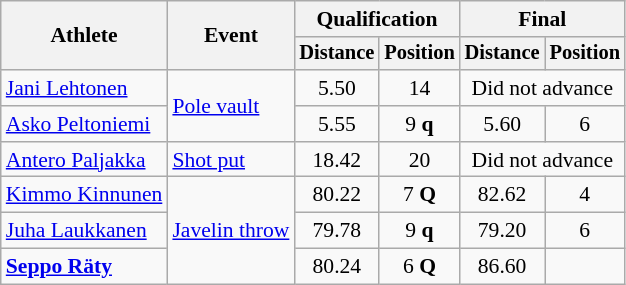<table class="wikitable" style="font-size:90%">
<tr>
<th rowspan="2">Athlete</th>
<th rowspan="2">Event</th>
<th colspan="2">Qualification</th>
<th colspan="2">Final</th>
</tr>
<tr style="font-size:95%">
<th>Distance</th>
<th>Position</th>
<th>Distance</th>
<th>Position</th>
</tr>
<tr align=center>
<td align=left><a href='#'>Jani Lehtonen</a></td>
<td align=left rowspan=2><a href='#'>Pole vault</a></td>
<td>5.50</td>
<td>14</td>
<td colspan=2>Did not advance</td>
</tr>
<tr align=center>
<td align=left><a href='#'>Asko Peltoniemi</a></td>
<td>5.55</td>
<td>9 <strong>q</strong></td>
<td>5.60</td>
<td>6</td>
</tr>
<tr align=center>
<td align=left><a href='#'>Antero Paljakka</a></td>
<td align=left><a href='#'>Shot put</a></td>
<td>18.42</td>
<td>20</td>
<td colspan=2>Did not advance</td>
</tr>
<tr align=center>
<td align=left><a href='#'>Kimmo Kinnunen</a></td>
<td align=left rowspan=3><a href='#'>Javelin throw</a></td>
<td>80.22</td>
<td>7 <strong>Q</strong></td>
<td>82.62</td>
<td>4</td>
</tr>
<tr align=center>
<td align=left><a href='#'>Juha Laukkanen</a></td>
<td>79.78</td>
<td>9 <strong>q</strong></td>
<td>79.20</td>
<td>6</td>
</tr>
<tr align=center>
<td align=left><strong><a href='#'>Seppo Räty</a></strong></td>
<td>80.24</td>
<td>6 <strong>Q</strong></td>
<td>86.60</td>
<td></td>
</tr>
</table>
